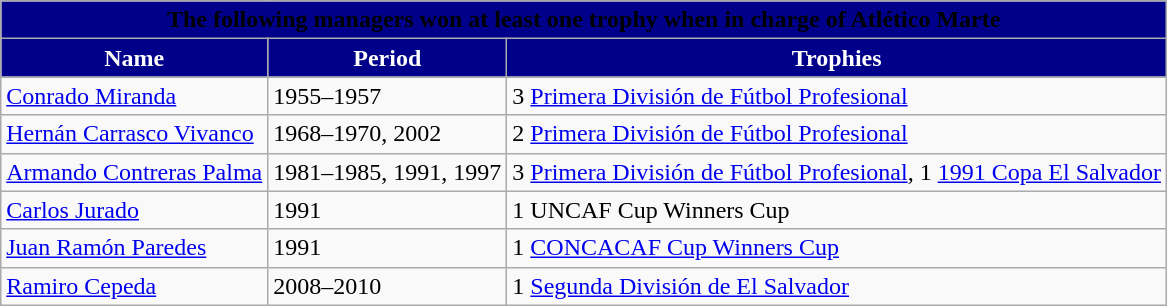<table class="wikitable">
<tr>
<td bgcolor="00008B" align="center" colspan="5"><strong><span>The following managers won at least one trophy when in charge of Atlético Marte</span></strong></td>
</tr>
<tr>
<th style="color:white; background:#00008B;">Name</th>
<th style="color:white; background:#00008B;">Period</th>
<th style="color:white; background:#00008B;">Trophies</th>
</tr>
<tr>
<td> <a href='#'>Conrado Miranda</a></td>
<td>1955–1957</td>
<td>3 <a href='#'>Primera División de Fútbol Profesional</a></td>
</tr>
<tr>
<td> <a href='#'>Hernán Carrasco Vivanco</a></td>
<td>1968–1970, 2002</td>
<td>2 <a href='#'>Primera División de Fútbol Profesional</a></td>
</tr>
<tr>
<td> <a href='#'>Armando Contreras Palma</a></td>
<td>1981–1985, 1991, 1997</td>
<td>3 <a href='#'>Primera División de Fútbol Profesional</a>, 1 <a href='#'>1991 Copa El Salvador</a></td>
</tr>
<tr>
<td> <a href='#'>Carlos Jurado</a></td>
<td>1991</td>
<td>1 UNCAF Cup Winners Cup</td>
</tr>
<tr>
<td> <a href='#'>Juan Ramón Paredes</a><br></td>
<td>1991</td>
<td>1 <a href='#'>CONCACAF Cup Winners Cup</a></td>
</tr>
<tr>
<td> <a href='#'>Ramiro Cepeda</a></td>
<td>2008–2010</td>
<td>1 <a href='#'>Segunda División de El Salvador</a></td>
</tr>
</table>
